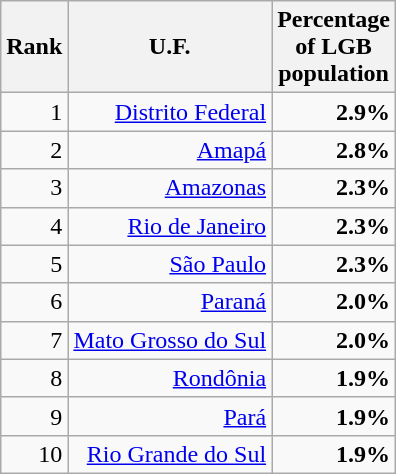<table class="wikitable" style="text-align:right; margin-right:60px">
<tr>
<th>Rank</th>
<th align="center">U.F.</th>
<th>Percentage<br>of LGB<br>population</th>
</tr>
<tr>
<td>1</td>
<td><a href='#'>Distrito Federal</a></td>
<td><strong>2.9%</strong></td>
</tr>
<tr>
<td>2</td>
<td><a href='#'>Amapá</a></td>
<td><strong>2.8%</strong></td>
</tr>
<tr>
<td>3</td>
<td><a href='#'>Amazonas</a></td>
<td><strong>2.3%</strong></td>
</tr>
<tr>
<td>4</td>
<td><a href='#'>Rio de Janeiro</a></td>
<td><strong>2.3%</strong></td>
</tr>
<tr>
<td>5</td>
<td><a href='#'>São Paulo</a></td>
<td><strong>2.3%</strong></td>
</tr>
<tr>
<td>6</td>
<td><a href='#'>Paraná</a></td>
<td><strong>2.0%</strong></td>
</tr>
<tr>
<td>7</td>
<td><a href='#'>Mato Grosso do Sul</a></td>
<td><strong>2.0%</strong></td>
</tr>
<tr>
<td>8</td>
<td><a href='#'>Rondônia</a></td>
<td><strong>1.9%</strong></td>
</tr>
<tr>
<td>9</td>
<td><a href='#'>Pará</a></td>
<td><strong>1.9%</strong></td>
</tr>
<tr>
<td>10</td>
<td><a href='#'>Rio Grande do Sul</a></td>
<td><strong>1.9%</strong></td>
</tr>
</table>
